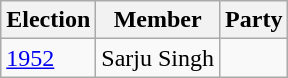<table class="wikitable sortable">
<tr>
<th>Election</th>
<th>Member</th>
<th colspan=2>Party</th>
</tr>
<tr>
<td><a href='#'>1952</a></td>
<td>Sarju Singh</td>
<td></td>
</tr>
</table>
